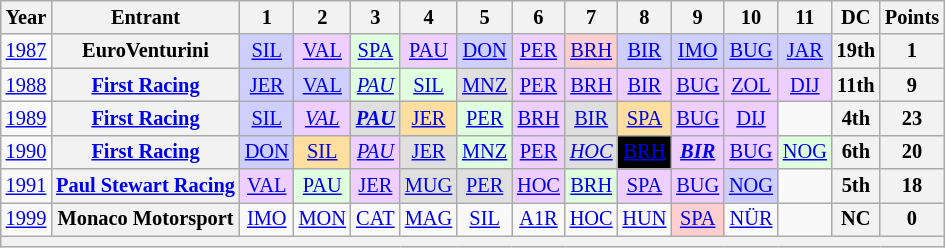<table class="wikitable" style="text-align:center; font-size:85%">
<tr>
<th>Year</th>
<th>Entrant</th>
<th>1</th>
<th>2</th>
<th>3</th>
<th>4</th>
<th>5</th>
<th>6</th>
<th>7</th>
<th>8</th>
<th>9</th>
<th>10</th>
<th>11</th>
<th>DC</th>
<th>Points</th>
</tr>
<tr>
<td><a href='#'>1987</a></td>
<th nowrap>EuroVenturini</th>
<td style="background:#CFCFFF;"><a href='#'>SIL</a><br></td>
<td style="background:#EFCFFF;"><a href='#'>VAL</a><br></td>
<td style="background:#dfffdf;"><a href='#'>SPA</a><br></td>
<td style="background:#EFCFFF;"><a href='#'>PAU</a><br></td>
<td style="background:#CFCFFF;"><a href='#'>DON</a><br></td>
<td style="background:#EFCFFF;"><a href='#'>PER</a><br></td>
<td style="background:#ffcfcf;"><a href='#'>BRH</a><br></td>
<td style="background:#CFCFFF;"><a href='#'>BIR</a><br></td>
<td style="background:#CFCFFF;"><a href='#'>IMO</a><br></td>
<td style="background:#CFCFFF;"><a href='#'>BUG</a><br></td>
<td style="background:#CFCFFF;"><a href='#'>JAR</a><br></td>
<th>19th</th>
<th>1</th>
</tr>
<tr>
<td><a href='#'>1988</a></td>
<th nowrap><a href='#'>First Racing</a></th>
<td style="background:#CFCFFF;"><a href='#'>JER</a><br></td>
<td style="background:#CFCFFF;"><a href='#'>VAL</a><br></td>
<td style="background:#dfffdf;"><em><a href='#'>PAU</a></em><br></td>
<td style="background:#dfffdf;"><a href='#'>SIL</a><br></td>
<td style="background:#dfdfdf;"><a href='#'>MNZ</a><br></td>
<td style="background:#EFCFFF;"><a href='#'>PER</a><br></td>
<td style="background:#EFCFFF;"><a href='#'>BRH</a><br></td>
<td style="background:#EFCFFF;"><a href='#'>BIR</a><br></td>
<td style="background:#EFCFFF;"><a href='#'>BUG</a><br></td>
<td style="background:#EFCFFF;"><a href='#'>ZOL</a><br></td>
<td style="background:#EFCFFF;"><a href='#'>DIJ</a><br></td>
<th>11th</th>
<th>9</th>
</tr>
<tr>
<td><a href='#'>1989</a></td>
<th nowrap><a href='#'>First Racing</a></th>
<td style="background:#CFCFFF;"><a href='#'>SIL</a><br></td>
<td style="background:#EFCFFF;"><em><a href='#'>VAL</a></em><br></td>
<td style="background:#dfdfdf;"><a href='#'><strong><em>PAU</em></strong></a><br></td>
<td style="background:#FFDF9F;"><a href='#'>JER</a><br></td>
<td style="background:#dfffdf;"><a href='#'>PER</a><br></td>
<td style="background:#EFCFFF;"><a href='#'>BRH</a><br></td>
<td style="background:#dfdfdf;"><a href='#'>BIR</a><br></td>
<td style="background:#FFDF9F;"><a href='#'>SPA</a><br></td>
<td style="background:#EFCFFF;"><a href='#'>BUG</a><br></td>
<td style="background:#EFCFFF;"><a href='#'>DIJ</a><br></td>
<td></td>
<th>4th</th>
<th>23</th>
</tr>
<tr>
<td><a href='#'>1990</a></td>
<th nowrap><a href='#'>First Racing</a></th>
<td style="background:#CFCFFF;"><a href='#'>DON</a><br></td>
<td style="background:#FFDF9F;"><a href='#'>SIL</a><br></td>
<td style="background:#EFCFFF;"><em><a href='#'>PAU</a></em><br></td>
<td style="background:#dfdfdf;"><a href='#'>JER</a><br></td>
<td style="background:#dfffdf;"><a href='#'>MNZ</a><br></td>
<td style="background:#EFCFFF;"><a href='#'>PER</a><br></td>
<td style="background:#dfdfdf;"><em><a href='#'>HOC</a></em><br></td>
<td style="background:#000000; color:#ffffff"><a href='#'><span>BRH</span></a>          <br></td>
<td style="background:#EFCFFF;"><a href='#'><strong><em>BIR</em></strong></a><br></td>
<td style="background:#EFCFFF;"><a href='#'>BUG</a><br></td>
<td style="background:#dfffdf;"><a href='#'>NOG</a><br></td>
<th>6th</th>
<th>20</th>
</tr>
<tr>
<td><a href='#'>1991</a></td>
<th nowrap><a href='#'>Paul Stewart Racing</a></th>
<td style="background:#EFCFFF;"><a href='#'>VAL</a><br></td>
<td style="background:#dfffdf;"><a href='#'>PAU</a><br></td>
<td style="background:#EFCFFF;"><a href='#'>JER</a><br></td>
<td style="background:#dfdfdf;"><a href='#'>MUG</a><br></td>
<td style="background:#dfdfdf;"><a href='#'>PER</a><br></td>
<td style="background:#EFCFFF;"><a href='#'>HOC</a><br></td>
<td style="background:#dfffdf;"><a href='#'>BRH</a><br></td>
<td style="background:#EFCFFF;"><a href='#'>SPA</a><br></td>
<td style="background:#EFCFFF;"><a href='#'>BUG</a><br></td>
<td style="background:#CFCFFF;"><a href='#'>NOG</a><br></td>
<td></td>
<th>5th</th>
<th>18</th>
</tr>
<tr>
<td><a href='#'>1999</a></td>
<th nowrap>Monaco Motorsport</th>
<td><a href='#'>IMO</a></td>
<td><a href='#'>MON</a></td>
<td><a href='#'>CAT</a></td>
<td><a href='#'>MAG</a></td>
<td><a href='#'>SIL</a></td>
<td><a href='#'>A1R</a></td>
<td><a href='#'>HOC</a></td>
<td><a href='#'>HUN</a></td>
<td style="background:#FFCFCF;"><a href='#'>SPA</a><br></td>
<td><a href='#'>NÜR</a></td>
<td></td>
<th>NC</th>
<th>0</th>
</tr>
<tr>
<th colspan="15"></th>
</tr>
</table>
